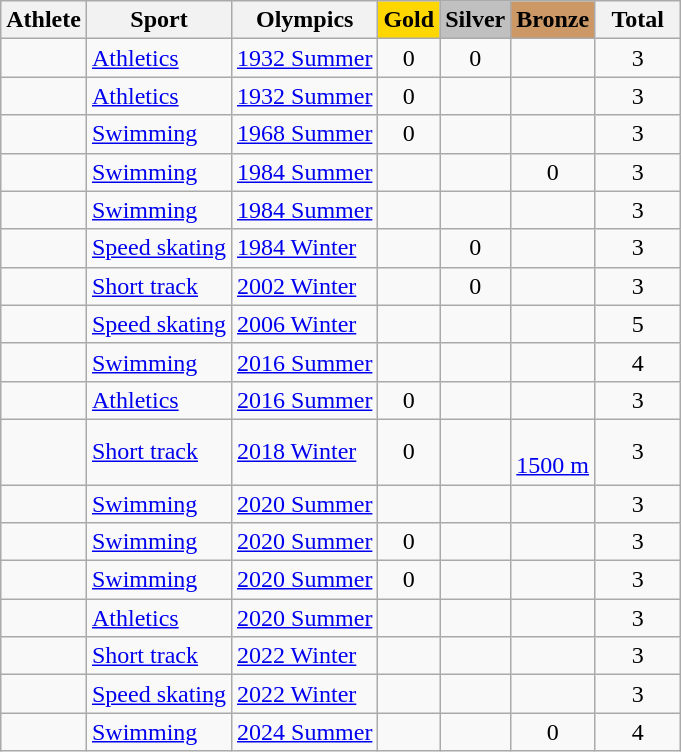<table class="wikitable sortable" style="text-align:center">
<tr>
<th>Athlete</th>
<th>Sport</th>
<th>Olympics</th>
<th style="background: gold">Gold</th>
<th style="background: silver">Silver</th>
<th style="background: #cc9966">Bronze</th>
<th style="width:50px">Total</th>
</tr>
<tr>
<td align=left></td>
<td align=left><a href='#'>Athletics</a></td>
<td align=left><a href='#'>1932 Summer</a></td>
<td>0</td>
<td>0</td>
<td></td>
<td>3</td>
</tr>
<tr>
<td align=left></td>
<td align=left><a href='#'>Athletics</a></td>
<td align=left><a href='#'>1932 Summer</a></td>
<td>0</td>
<td></td>
<td></td>
<td>3</td>
</tr>
<tr>
<td align=left></td>
<td align=left><a href='#'>Swimming</a></td>
<td align=left><a href='#'>1968 Summer</a></td>
<td>0</td>
<td></td>
<td></td>
<td>3</td>
</tr>
<tr>
<td align=left></td>
<td align=left><a href='#'>Swimming</a></td>
<td align=left><a href='#'>1984 Summer</a></td>
<td></td>
<td></td>
<td>0</td>
<td>3</td>
</tr>
<tr>
<td align=left></td>
<td align=left><a href='#'>Swimming</a></td>
<td align=left><a href='#'>1984 Summer</a></td>
<td></td>
<td></td>
<td></td>
<td>3</td>
</tr>
<tr>
<td align=left></td>
<td align=left><a href='#'>Speed skating</a></td>
<td align=left><a href='#'>1984 Winter</a></td>
<td></td>
<td>0</td>
<td></td>
<td>3</td>
</tr>
<tr>
<td align=left></td>
<td align=left><a href='#'>Short track</a></td>
<td align=left><a href='#'>2002 Winter</a></td>
<td></td>
<td>0</td>
<td></td>
<td>3</td>
</tr>
<tr>
<td align=left></td>
<td align=left><a href='#'>Speed skating</a></td>
<td align=left><a href='#'>2006 Winter</a></td>
<td></td>
<td></td>
<td></td>
<td>5</td>
</tr>
<tr>
<td align=left></td>
<td align=left><a href='#'>Swimming</a></td>
<td align=left><a href='#'>2016 Summer</a></td>
<td></td>
<td></td>
<td></td>
<td>4</td>
</tr>
<tr>
<td align=left></td>
<td align=left><a href='#'>Athletics</a></td>
<td align=left><a href='#'>2016 Summer</a></td>
<td>0</td>
<td></td>
<td></td>
<td>3</td>
</tr>
<tr>
<td align=left></td>
<td align=left><a href='#'>Short track</a></td>
<td align=left><a href='#'>2018 Winter</a></td>
<td>0</td>
<td></td>
<td><br><a href='#'>1500 m</a></td>
<td>3</td>
</tr>
<tr>
<td align=left></td>
<td align=left><a href='#'>Swimming</a></td>
<td align=left><a href='#'>2020 Summer</a></td>
<td></td>
<td></td>
<td></td>
<td>3</td>
</tr>
<tr>
<td align=left></td>
<td align=left><a href='#'>Swimming</a></td>
<td align=left><a href='#'>2020 Summer</a></td>
<td>0</td>
<td></td>
<td></td>
<td>3</td>
</tr>
<tr>
<td align=left></td>
<td align=left><a href='#'>Swimming</a></td>
<td align=left><a href='#'>2020 Summer</a></td>
<td>0</td>
<td></td>
<td></td>
<td>3</td>
</tr>
<tr>
<td align=left></td>
<td align=left><a href='#'>Athletics</a></td>
<td align=left><a href='#'>2020 Summer</a></td>
<td></td>
<td></td>
<td></td>
<td>3</td>
</tr>
<tr>
<td align=left></td>
<td align=left><a href='#'>Short track</a></td>
<td align=left><a href='#'>2022 Winter</a></td>
<td></td>
<td></td>
<td></td>
<td>3</td>
</tr>
<tr>
<td align=left></td>
<td align=left><a href='#'>Speed skating</a></td>
<td align=left><a href='#'>2022 Winter</a></td>
<td></td>
<td></td>
<td></td>
<td>3</td>
</tr>
<tr>
<td align=left></td>
<td align=left><a href='#'>Swimming</a></td>
<td align=left><a href='#'>2024 Summer</a></td>
<td></td>
<td></td>
<td>0</td>
<td>4</td>
</tr>
</table>
